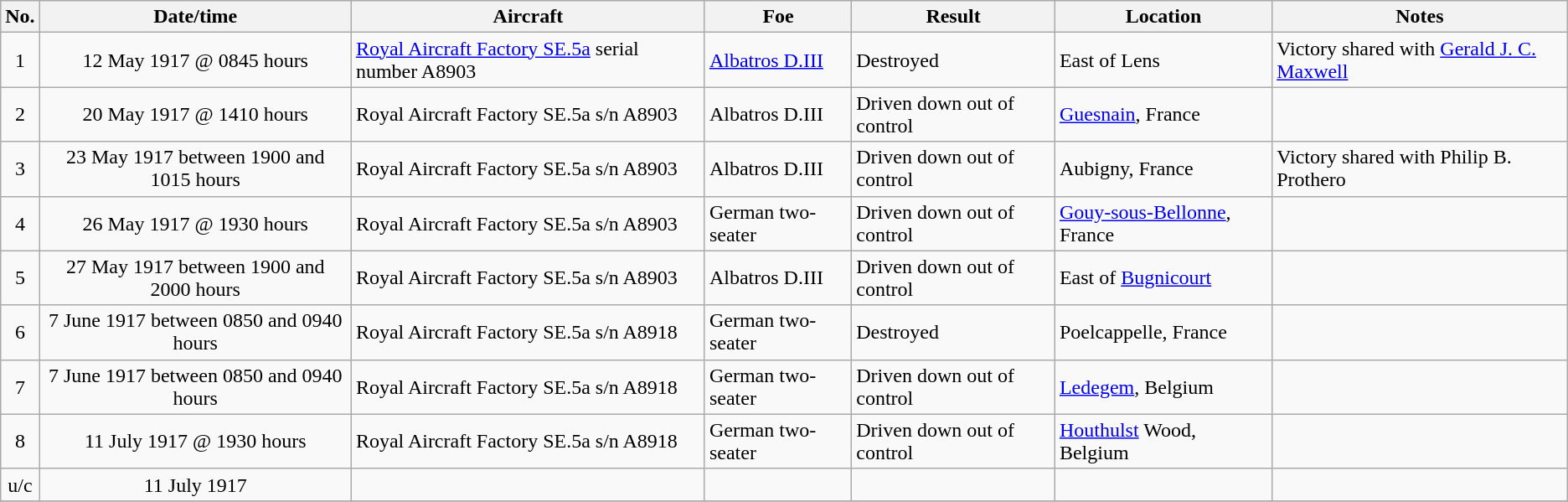<table class="wikitable">
<tr>
<th>No.</th>
<th>Date/time</th>
<th>Aircraft</th>
<th>Foe</th>
<th>Result</th>
<th>Location</th>
<th>Notes</th>
</tr>
<tr>
<td align="center">1</td>
<td align="center">12 May 1917 @ 0845 hours</td>
<td><a href='#'>Royal Aircraft Factory SE.5a</a> serial number A8903</td>
<td><a href='#'>Albatros D.III</a></td>
<td>Destroyed</td>
<td>East of Lens</td>
<td>Victory shared with <a href='#'>Gerald J. C. Maxwell</a></td>
</tr>
<tr>
<td align="center">2</td>
<td align="center">20 May 1917 @ 1410 hours</td>
<td>Royal Aircraft Factory SE.5a s/n A8903</td>
<td>Albatros D.III</td>
<td>Driven down out of control</td>
<td><a href='#'>Guesnain</a>, France</td>
<td></td>
</tr>
<tr>
<td align="center">3</td>
<td align="center">23 May 1917 between 1900 and 1015 hours</td>
<td>Royal Aircraft Factory SE.5a s/n A8903</td>
<td>Albatros D.III</td>
<td>Driven down out of control</td>
<td>Aubigny, France</td>
<td>Victory shared with Philip B. Prothero</td>
</tr>
<tr>
<td align="center">4</td>
<td align="center">26 May 1917 @ 1930 hours</td>
<td>Royal Aircraft Factory SE.5a s/n A8903</td>
<td>German two-seater</td>
<td>Driven down out of control</td>
<td><a href='#'>Gouy-sous-Bellonne</a>, France</td>
<td></td>
</tr>
<tr>
<td align="center">5</td>
<td align="center">27 May 1917 between 1900 and 2000 hours</td>
<td>Royal Aircraft Factory SE.5a s/n A8903</td>
<td>Albatros D.III</td>
<td>Driven down out of control</td>
<td>East of <a href='#'>Bugnicourt</a></td>
<td></td>
</tr>
<tr>
<td align="center">6</td>
<td align="center">7 June 1917 between 0850 and 0940 hours</td>
<td>Royal Aircraft Factory SE.5a s/n A8918</td>
<td>German two-seater</td>
<td>Destroyed</td>
<td>Poelcappelle, France</td>
<td></td>
</tr>
<tr>
<td align="center">7</td>
<td align="center">7 June 1917 between 0850 and 0940 hours</td>
<td>Royal Aircraft Factory SE.5a s/n A8918</td>
<td>German two-seater</td>
<td>Driven down out of control</td>
<td><a href='#'>Ledegem</a>, Belgium</td>
<td></td>
</tr>
<tr>
<td align="center">8</td>
<td align="center">11 July 1917 @ 1930 hours</td>
<td>Royal Aircraft Factory SE.5a s/n A8918</td>
<td>German two-seater</td>
<td>Driven down out of control</td>
<td><a href='#'>Houthulst</a> Wood, Belgium</td>
<td></td>
</tr>
<tr>
<td align="center">u/c</td>
<td align="center">11 July 1917</td>
<td></td>
<td></td>
<td></td>
<td></td>
<td></td>
</tr>
<tr>
</tr>
</table>
